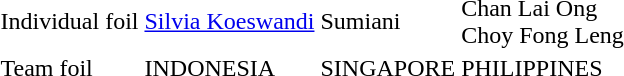<table>
<tr>
<td>Individual foil</td>
<td> <a href='#'>Silvia Koeswandi</a></td>
<td> Sumiani</td>
<td> Chan Lai Ong<br> Choy Fong Leng</td>
</tr>
<tr>
<td>Team foil</td>
<td> INDONESIA</td>
<td> SINGAPORE</td>
<td> PHILIPPINES</td>
</tr>
</table>
